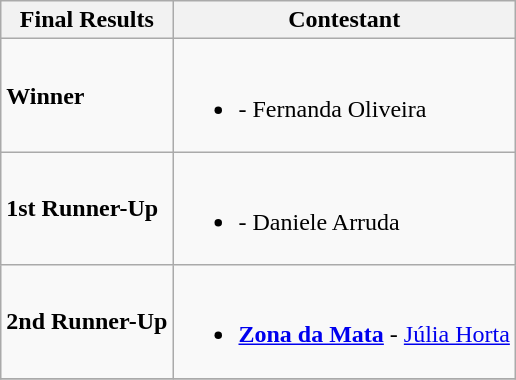<table class="wikitable">
<tr>
<th>Final Results</th>
<th>Contestant</th>
</tr>
<tr>
<td><strong>Winner</strong></td>
<td><br><ul><li><strong></strong> - Fernanda Oliveira</li></ul></td>
</tr>
<tr>
<td><strong>1st Runner-Up</strong></td>
<td><br><ul><li><strong></strong> - Daniele Arruda</li></ul></td>
</tr>
<tr>
<td><strong>2nd Runner-Up</strong></td>
<td><br><ul><li><strong> <a href='#'>Zona da Mata</a></strong> - <a href='#'>Júlia Horta</a></li></ul></td>
</tr>
<tr>
</tr>
</table>
